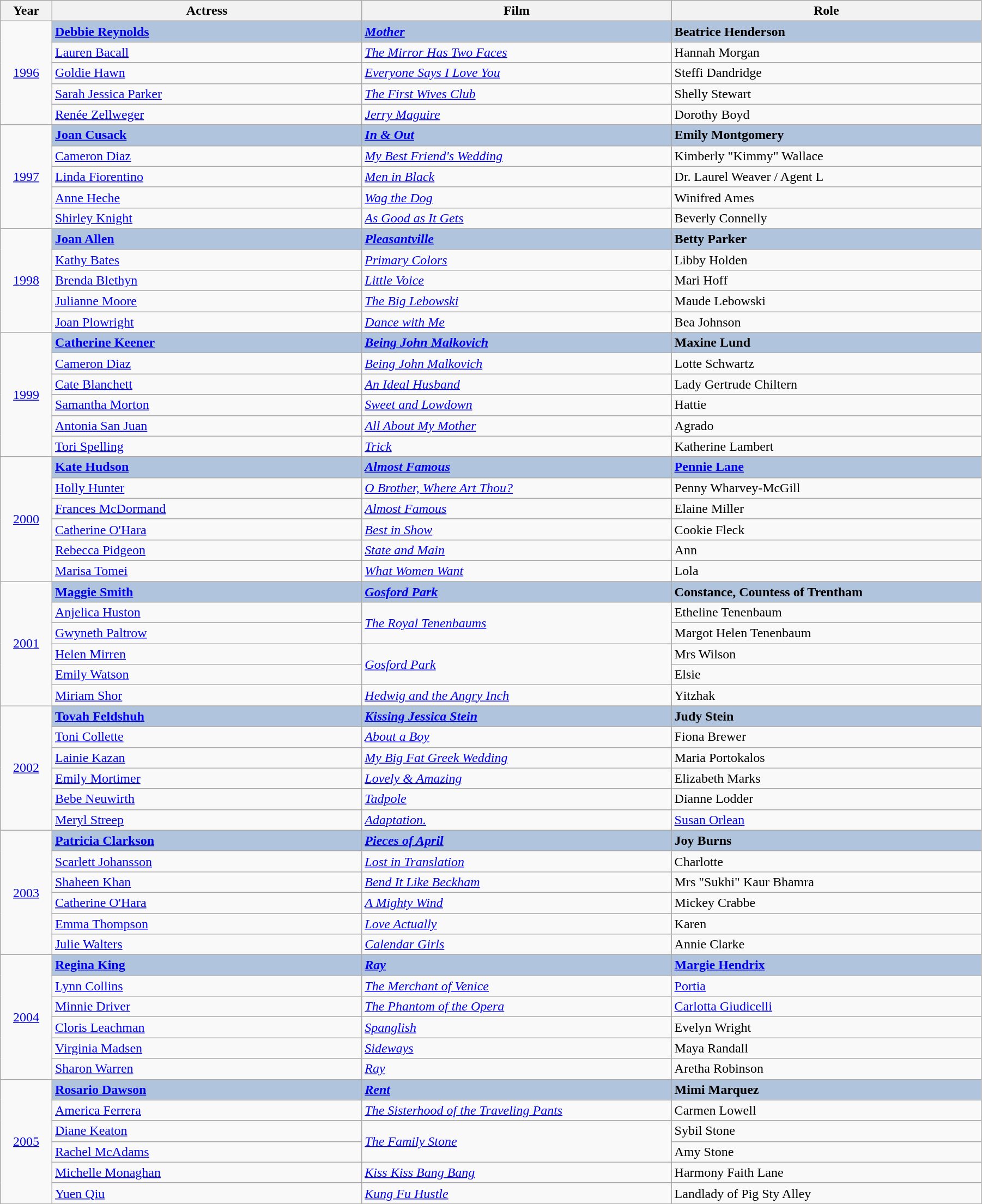<table class="wikitable" width="95%" cellpadding="5">
<tr>
<th width="5%">Year</th>
<th width="30%">Actress</th>
<th width="30%">Film</th>
<th width="30%">Role</th>
</tr>
<tr>
<td rowspan="5" style="text-align:center;"><a href='#'>1996</a></td>
<td style="background:#B0C4DE;"><strong><a href='#'>Debbie Reynolds</a></strong></td>
<td style="background:#B0C4DE;"><strong><em><a href='#'>Mother</a></em></strong></td>
<td style="background:#B0C4DE;"><strong>Beatrice Henderson</strong></td>
</tr>
<tr>
<td><a href='#'>Lauren Bacall</a></td>
<td><em><a href='#'>The Mirror Has Two Faces</a></em></td>
<td>Hannah Morgan</td>
</tr>
<tr>
<td><a href='#'>Goldie Hawn</a></td>
<td><em><a href='#'>Everyone Says I Love You</a></em></td>
<td>Steffi Dandridge</td>
</tr>
<tr>
<td><a href='#'>Sarah Jessica Parker</a></td>
<td><em><a href='#'>The First Wives Club</a></em></td>
<td>Shelly Stewart</td>
</tr>
<tr>
<td><a href='#'>Renée Zellweger</a></td>
<td><em><a href='#'>Jerry Maguire</a></em></td>
<td>Dorothy Boyd</td>
</tr>
<tr>
<td rowspan="5" style="text-align:center;"><a href='#'>1997</a></td>
<td style="background:#B0C4DE;"><strong><a href='#'>Joan Cusack</a></strong></td>
<td style="background:#B0C4DE;"><strong><em><a href='#'>In & Out</a></em></strong></td>
<td style="background:#B0C4DE;"><strong>Emily Montgomery</strong></td>
</tr>
<tr>
<td><a href='#'>Cameron Diaz</a></td>
<td><em><a href='#'>My Best Friend's Wedding</a></em></td>
<td>Kimberly "Kimmy" Wallace</td>
</tr>
<tr>
<td><a href='#'>Linda Fiorentino</a></td>
<td><em><a href='#'>Men in Black</a></em></td>
<td>Dr. Laurel Weaver / Agent L</td>
</tr>
<tr>
<td><a href='#'>Anne Heche</a></td>
<td><em><a href='#'>Wag the Dog</a></em></td>
<td>Winifred Ames</td>
</tr>
<tr>
<td><a href='#'>Shirley Knight</a></td>
<td><em><a href='#'>As Good as It Gets</a></em></td>
<td>Beverly Connelly</td>
</tr>
<tr>
<td rowspan="5" style="text-align:center;"><a href='#'>1998</a></td>
<td style="background:#B0C4DE;"><strong><a href='#'>Joan Allen</a></strong></td>
<td style="background:#B0C4DE;"><strong><em><a href='#'>Pleasantville</a></em></strong></td>
<td style="background:#B0C4DE;"><strong>Betty Parker</strong></td>
</tr>
<tr>
<td><a href='#'>Kathy Bates</a></td>
<td><em><a href='#'>Primary Colors</a></em></td>
<td>Libby Holden</td>
</tr>
<tr>
<td><a href='#'>Brenda Blethyn</a></td>
<td><em><a href='#'>Little Voice</a></em></td>
<td>Mari Hoff</td>
</tr>
<tr>
<td><a href='#'>Julianne Moore</a></td>
<td><em><a href='#'>The Big Lebowski</a></em></td>
<td>Maude Lebowski</td>
</tr>
<tr>
<td><a href='#'>Joan Plowright</a></td>
<td><em><a href='#'>Dance with Me</a></em></td>
<td>Bea Johnson</td>
</tr>
<tr>
<td rowspan="6" style="text-align:center;"><a href='#'>1999</a></td>
<td style="background:#B0C4DE;"><strong><a href='#'>Catherine Keener</a></strong></td>
<td style="background:#B0C4DE;"><strong><em><a href='#'>Being John Malkovich</a></em></strong></td>
<td style="background:#B0C4DE;"><strong>Maxine Lund</strong></td>
</tr>
<tr>
<td><a href='#'>Cameron Diaz</a></td>
<td><em><a href='#'>Being John Malkovich</a></em></td>
<td>Lotte Schwartz</td>
</tr>
<tr>
<td><a href='#'>Cate Blanchett</a></td>
<td><em><a href='#'>An Ideal Husband</a></em></td>
<td>Lady Gertrude Chiltern</td>
</tr>
<tr>
<td><a href='#'>Samantha Morton</a></td>
<td><em><a href='#'>Sweet and Lowdown</a></em></td>
<td>Hattie</td>
</tr>
<tr>
<td><a href='#'>Antonia San Juan</a></td>
<td><em><a href='#'>All About My Mother</a></em></td>
<td>Agrado</td>
</tr>
<tr>
<td><a href='#'>Tori Spelling</a></td>
<td><em><a href='#'>Trick</a></em></td>
<td>Katherine Lambert</td>
</tr>
<tr>
<td rowspan="6" style="text-align:center;"><a href='#'>2000</a></td>
<td style="background:#B0C4DE;"><strong><a href='#'>Kate Hudson</a></strong></td>
<td style="background:#B0C4DE;"><strong><em><a href='#'>Almost Famous</a></em></strong></td>
<td style="background:#B0C4DE;"><strong><a href='#'>Pennie Lane</a></strong></td>
</tr>
<tr>
<td><a href='#'>Holly Hunter</a></td>
<td><em><a href='#'>O Brother, Where Art Thou?</a></em></td>
<td>Penny Wharvey-McGill</td>
</tr>
<tr>
<td><a href='#'>Frances McDormand</a></td>
<td><em><a href='#'>Almost Famous</a></em></td>
<td>Elaine Miller</td>
</tr>
<tr>
<td><a href='#'>Catherine O'Hara</a></td>
<td><em><a href='#'>Best in Show</a></em></td>
<td>Cookie Fleck</td>
</tr>
<tr>
<td><a href='#'>Rebecca Pidgeon</a></td>
<td><em><a href='#'>State and Main</a></em></td>
<td>Ann</td>
</tr>
<tr>
<td><a href='#'>Marisa Tomei</a></td>
<td><em><a href='#'>What Women Want</a></em></td>
<td>Lola</td>
</tr>
<tr>
<td rowspan="6" style="text-align:center;"><a href='#'>2001</a></td>
<td style="background:#B0C4DE;"><strong><a href='#'>Maggie Smith</a></strong></td>
<td style="background:#B0C4DE;"><strong><em><a href='#'>Gosford Park</a></em></strong></td>
<td style="background:#B0C4DE;"><strong>Constance, Countess of Trentham</strong></td>
</tr>
<tr>
<td><a href='#'>Anjelica Huston</a></td>
<td rowspan="2"><em><a href='#'>The Royal Tenenbaums</a></em></td>
<td>Etheline Tenenbaum</td>
</tr>
<tr>
<td><a href='#'>Gwyneth Paltrow</a></td>
<td>Margot Helen Tenenbaum</td>
</tr>
<tr>
<td><a href='#'>Helen Mirren</a></td>
<td rowspan="2"><em><a href='#'>Gosford Park</a></em></td>
<td>Mrs Wilson</td>
</tr>
<tr>
<td><a href='#'>Emily Watson</a></td>
<td>Elsie</td>
</tr>
<tr>
<td><a href='#'>Miriam Shor</a></td>
<td><em><a href='#'>Hedwig and the Angry Inch</a></em></td>
<td>Yitzhak</td>
</tr>
<tr>
<td rowspan="6" style="text-align:center;"><a href='#'>2002</a></td>
<td style="background:#B0C4DE;"><strong><a href='#'>Tovah Feldshuh</a></strong></td>
<td style="background:#B0C4DE;"><strong><em><a href='#'>Kissing Jessica Stein</a></em></strong></td>
<td style="background:#B0C4DE;"><strong>Judy Stein</strong></td>
</tr>
<tr>
<td><a href='#'>Toni Collette</a></td>
<td><em><a href='#'>About a Boy</a></em></td>
<td>Fiona Brewer</td>
</tr>
<tr>
<td><a href='#'>Lainie Kazan</a></td>
<td><em><a href='#'>My Big Fat Greek Wedding</a></em></td>
<td>Maria Portokalos</td>
</tr>
<tr>
<td><a href='#'>Emily Mortimer</a></td>
<td><em><a href='#'>Lovely & Amazing</a></em></td>
<td>Elizabeth Marks</td>
</tr>
<tr>
<td><a href='#'>Bebe Neuwirth</a></td>
<td><em><a href='#'>Tadpole</a></em></td>
<td>Dianne Lodder</td>
</tr>
<tr>
<td><a href='#'>Meryl Streep</a></td>
<td><em><a href='#'>Adaptation.</a></em></td>
<td><a href='#'>Susan Orlean</a></td>
</tr>
<tr>
<td rowspan="6" style="text-align:center;"><a href='#'>2003</a></td>
<td style="background:#B0C4DE;"><strong><a href='#'>Patricia Clarkson</a></strong></td>
<td style="background:#B0C4DE;"><strong><em><a href='#'>Pieces of April</a></em></strong></td>
<td style="background:#B0C4DE;"><strong>Joy Burns</strong></td>
</tr>
<tr>
<td><a href='#'>Scarlett Johansson</a></td>
<td><em><a href='#'>Lost in Translation</a></em></td>
<td>Charlotte</td>
</tr>
<tr>
<td><a href='#'>Shaheen Khan</a></td>
<td><em><a href='#'>Bend It Like Beckham</a></em></td>
<td>Mrs "Sukhi" Kaur Bhamra</td>
</tr>
<tr>
<td><a href='#'>Catherine O'Hara</a></td>
<td><em><a href='#'>A Mighty Wind</a></em></td>
<td>Mickey Crabbe</td>
</tr>
<tr>
<td><a href='#'>Emma Thompson</a></td>
<td><em><a href='#'>Love Actually</a></em></td>
<td>Karen</td>
</tr>
<tr>
<td><a href='#'>Julie Walters</a></td>
<td><em><a href='#'>Calendar Girls</a></em></td>
<td>Annie Clarke</td>
</tr>
<tr>
<td rowspan="6" style="text-align:center;"><a href='#'>2004</a></td>
<td style="background:#B0C4DE;"><strong><a href='#'>Regina King</a></strong></td>
<td style="background:#B0C4DE;"><strong><em><a href='#'>Ray</a></em></strong></td>
<td style="background:#B0C4DE;"><strong><a href='#'>Margie Hendrix</a></strong></td>
</tr>
<tr>
<td><a href='#'>Lynn Collins</a></td>
<td><em><a href='#'>The Merchant of Venice</a></em></td>
<td><a href='#'>Portia</a></td>
</tr>
<tr>
<td><a href='#'>Minnie Driver</a></td>
<td><em><a href='#'>The Phantom of the Opera</a></em></td>
<td><a href='#'>Carlotta Giudicelli</a></td>
</tr>
<tr>
<td><a href='#'>Cloris Leachman</a></td>
<td><em><a href='#'>Spanglish</a></em></td>
<td>Evelyn Wright</td>
</tr>
<tr>
<td><a href='#'>Virginia Madsen</a></td>
<td><em><a href='#'>Sideways</a></em></td>
<td>Maya Randall</td>
</tr>
<tr>
<td><a href='#'>Sharon Warren</a></td>
<td><em><a href='#'>Ray</a></em></td>
<td>Aretha Robinson</td>
</tr>
<tr>
<td rowspan="6" style="text-align:center;"><a href='#'>2005</a></td>
<td style="background:#B0C4DE;"><strong><a href='#'>Rosario Dawson</a></strong></td>
<td style="background:#B0C4DE;"><strong><em><a href='#'>Rent</a></em></strong></td>
<td style="background:#B0C4DE;"><strong>Mimi Marquez</strong></td>
</tr>
<tr>
<td><a href='#'>America Ferrera</a></td>
<td><em><a href='#'>The Sisterhood of the Traveling Pants</a></em></td>
<td>Carmen Lowell</td>
</tr>
<tr>
<td><a href='#'>Diane Keaton</a></td>
<td rowspan="2"><em><a href='#'>The Family Stone</a></em></td>
<td>Sybil Stone</td>
</tr>
<tr>
<td><a href='#'>Rachel McAdams</a></td>
<td>Amy Stone</td>
</tr>
<tr>
<td><a href='#'>Michelle Monaghan</a></td>
<td><em><a href='#'>Kiss Kiss Bang Bang</a></em></td>
<td>Harmony Faith Lane</td>
</tr>
<tr>
<td><a href='#'>Yuen Qiu</a></td>
<td><em><a href='#'>Kung Fu Hustle</a></em></td>
<td>Landlady of Pig Sty Alley</td>
</tr>
<tr>
</tr>
</table>
